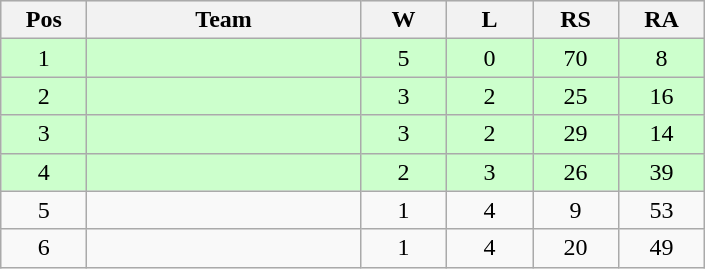<table class="wikitable gauche" style="text-align:center">
<tr bgcolor="e5e5e5">
<th width="50">Pos</th>
<th width="175">Team</th>
<th width="50">W</th>
<th width="50">L</th>
<th width="50">RS</th>
<th width="50">RA</th>
</tr>
<tr bgcolor=ccffcc>
<td>1</td>
<td align=left></td>
<td>5</td>
<td>0</td>
<td>70</td>
<td>8</td>
</tr>
<tr bgcolor=ccffcc>
<td>2</td>
<td align=left></td>
<td>3</td>
<td>2</td>
<td>25</td>
<td>16</td>
</tr>
<tr bgcolor=ccffcc>
<td>3</td>
<td align=left></td>
<td>3</td>
<td>2</td>
<td>29</td>
<td>14</td>
</tr>
<tr bgcolor=ccffcc>
<td>4</td>
<td align=left></td>
<td>2</td>
<td>3</td>
<td>26</td>
<td>39</td>
</tr>
<tr>
<td>5</td>
<td align=left></td>
<td>1</td>
<td>4</td>
<td>9</td>
<td>53</td>
</tr>
<tr>
<td>6</td>
<td align=left></td>
<td>1</td>
<td>4</td>
<td>20</td>
<td>49</td>
</tr>
</table>
